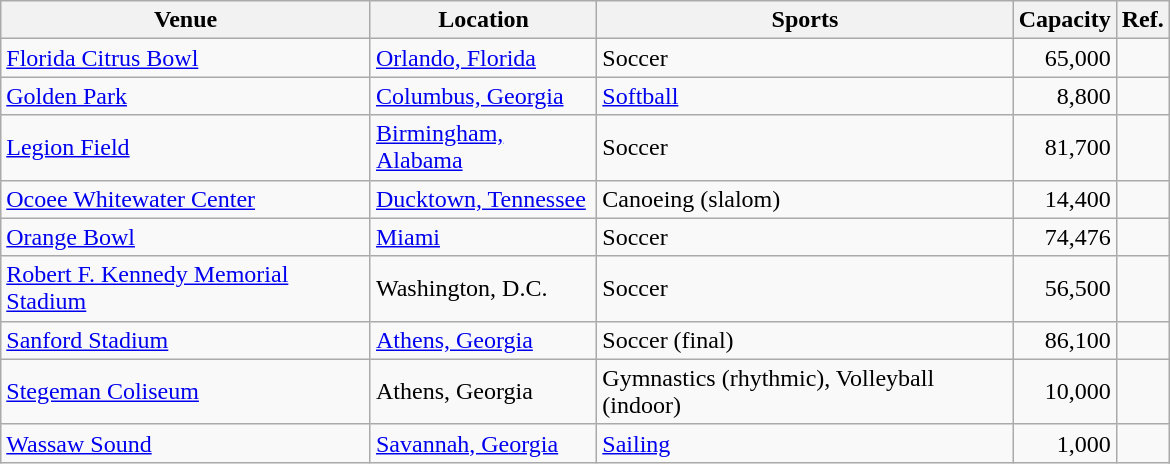<table class="wikitable sortable" width=780px>
<tr>
<th>Venue</th>
<th>Location</th>
<th>Sports</th>
<th>Capacity</th>
<th class="unsortable">Ref.</th>
</tr>
<tr>
<td><a href='#'>Florida Citrus Bowl</a></td>
<td><a href='#'>Orlando, Florida</a></td>
<td>Soccer</td>
<td align="right">65,000</td>
<td align=center></td>
</tr>
<tr>
<td><a href='#'>Golden Park</a></td>
<td><a href='#'>Columbus, Georgia</a></td>
<td><a href='#'>Softball</a></td>
<td align="right">8,800</td>
<td align=center></td>
</tr>
<tr>
<td><a href='#'>Legion Field</a></td>
<td><a href='#'>Birmingham, Alabama</a></td>
<td>Soccer</td>
<td align="right">81,700</td>
<td align=center></td>
</tr>
<tr>
<td><a href='#'>Ocoee Whitewater Center</a></td>
<td><a href='#'>Ducktown, Tennessee</a></td>
<td>Canoeing (slalom)</td>
<td align="right">14,400</td>
<td align=center></td>
</tr>
<tr>
<td><a href='#'>Orange Bowl</a></td>
<td><a href='#'>Miami</a></td>
<td>Soccer</td>
<td align="right">74,476</td>
<td align=center></td>
</tr>
<tr>
<td><a href='#'>Robert F. Kennedy Memorial Stadium</a></td>
<td>Washington, D.C.</td>
<td>Soccer</td>
<td align="right">56,500</td>
<td align=center></td>
</tr>
<tr>
<td><a href='#'>Sanford Stadium</a></td>
<td><a href='#'>Athens, Georgia</a></td>
<td>Soccer (final)</td>
<td align="right">86,100</td>
<td align=center></td>
</tr>
<tr>
<td><a href='#'>Stegeman Coliseum</a></td>
<td>Athens, Georgia</td>
<td>Gymnastics (rhythmic), Volleyball (indoor)</td>
<td align="right">10,000</td>
<td align=center></td>
</tr>
<tr>
<td><a href='#'>Wassaw Sound</a></td>
<td><a href='#'>Savannah, Georgia</a></td>
<td><a href='#'>Sailing</a></td>
<td align="right">1,000</td>
<td align=center></td>
</tr>
</table>
